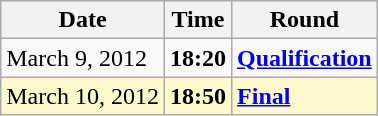<table class="wikitable">
<tr>
<th>Date</th>
<th>Time</th>
<th>Round</th>
</tr>
<tr>
<td>March 9, 2012</td>
<td><strong>18:20</strong></td>
<td><strong><a href='#'>Qualification</a></strong></td>
</tr>
<tr style=background:lemonchiffon>
<td>March 10, 2012</td>
<td><strong>18:50</strong></td>
<td><strong><a href='#'>Final</a></strong></td>
</tr>
</table>
